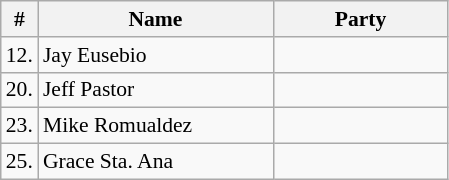<table class=wikitable style="font-size:90%">
<tr>
<th>#</th>
<th width=150px>Name</th>
<th colspan=2 width=110px>Party</th>
</tr>
<tr>
<td>12.</td>
<td>Jay Eusebio</td>
<td></td>
</tr>
<tr>
<td>20.</td>
<td>Jeff Pastor</td>
<td></td>
</tr>
<tr>
<td>23.</td>
<td>Mike Romualdez</td>
<td></td>
</tr>
<tr>
<td>25.</td>
<td>Grace Sta. Ana</td>
<td></td>
</tr>
</table>
